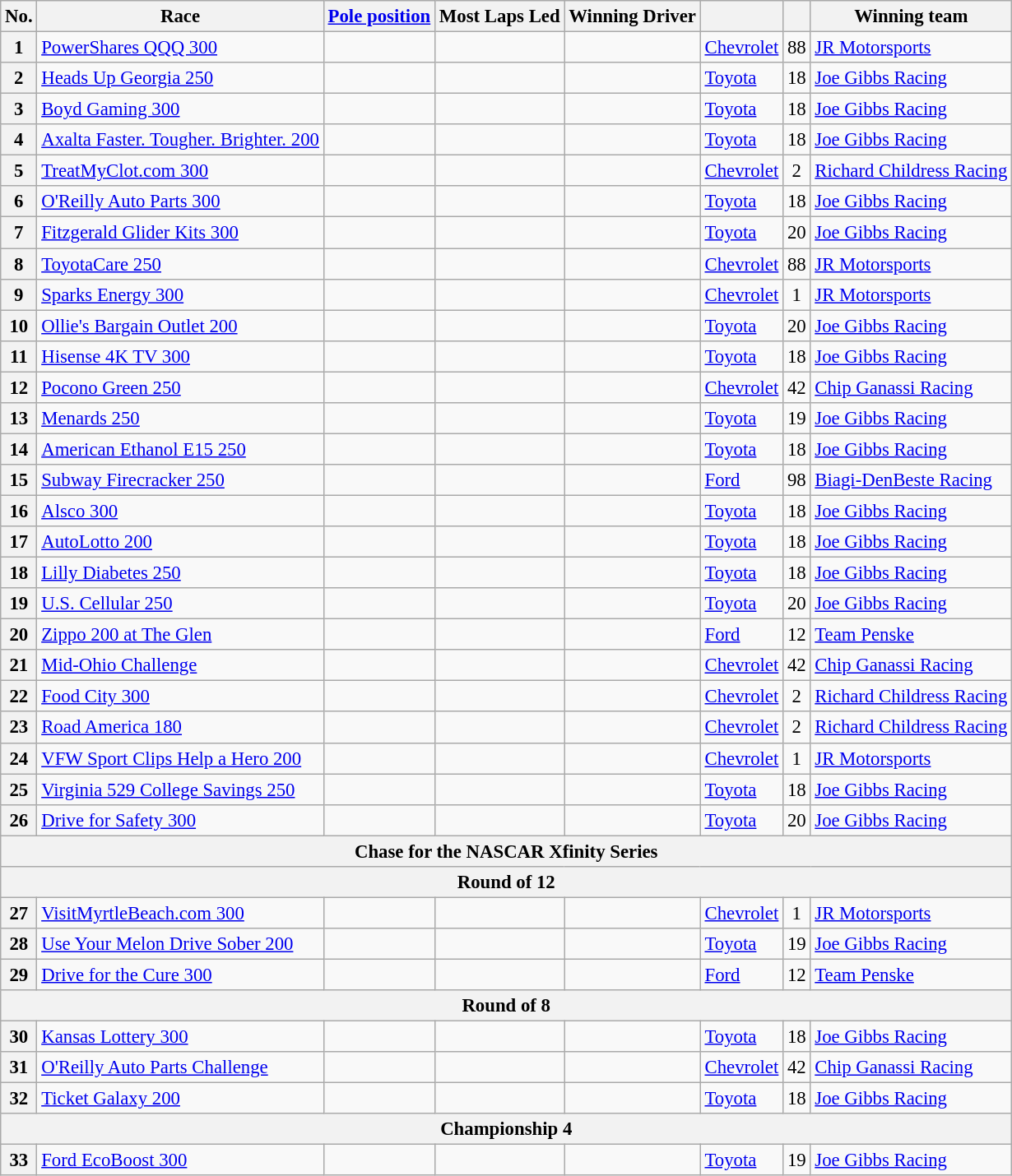<table class="wikitable" style="font-size:95%">
<tr>
<th>No.</th>
<th>Race</th>
<th><a href='#'>Pole position</a></th>
<th>Most Laps Led</th>
<th>Winning Driver</th>
<th></th>
<th></th>
<th>Winning team</th>
</tr>
<tr>
<th>1</th>
<td><a href='#'>PowerShares QQQ 300</a></td>
<td></td>
<td></td>
<td></td>
<td><a href='#'>Chevrolet</a></td>
<td align=center>88</td>
<td><a href='#'>JR Motorsports</a></td>
</tr>
<tr>
<th>2</th>
<td><a href='#'>Heads Up Georgia 250</a></td>
<td></td>
<td></td>
<td></td>
<td><a href='#'>Toyota</a></td>
<td align=center>18</td>
<td><a href='#'>Joe Gibbs Racing</a></td>
</tr>
<tr>
<th>3</th>
<td><a href='#'>Boyd Gaming 300</a></td>
<td></td>
<td></td>
<td></td>
<td><a href='#'>Toyota</a></td>
<td align=center>18</td>
<td><a href='#'>Joe Gibbs Racing</a></td>
</tr>
<tr>
<th>4</th>
<td><a href='#'>Axalta Faster. Tougher. Brighter. 200</a></td>
<td></td>
<td></td>
<td></td>
<td><a href='#'>Toyota</a></td>
<td align=center>18</td>
<td><a href='#'>Joe Gibbs Racing</a></td>
</tr>
<tr>
<th>5</th>
<td><a href='#'>TreatMyClot.com 300</a></td>
<td></td>
<td></td>
<td></td>
<td><a href='#'>Chevrolet</a></td>
<td align=center>2</td>
<td><a href='#'>Richard Childress Racing</a></td>
</tr>
<tr>
<th>6</th>
<td><a href='#'>O'Reilly Auto Parts 300</a></td>
<td></td>
<td></td>
<td></td>
<td><a href='#'>Toyota</a></td>
<td align=center>18</td>
<td><a href='#'>Joe Gibbs Racing</a></td>
</tr>
<tr>
<th>7</th>
<td><a href='#'>Fitzgerald Glider Kits 300</a></td>
<td></td>
<td></td>
<td></td>
<td><a href='#'>Toyota</a></td>
<td align=center>20</td>
<td><a href='#'>Joe Gibbs Racing</a></td>
</tr>
<tr>
<th>8</th>
<td><a href='#'>ToyotaCare 250</a></td>
<td></td>
<td></td>
<td></td>
<td><a href='#'>Chevrolet</a></td>
<td align=center>88</td>
<td><a href='#'>JR Motorsports</a></td>
</tr>
<tr>
<th>9</th>
<td><a href='#'>Sparks Energy 300</a></td>
<td></td>
<td></td>
<td></td>
<td><a href='#'>Chevrolet</a></td>
<td align=center>1</td>
<td><a href='#'>JR Motorsports</a></td>
</tr>
<tr>
<th>10</th>
<td><a href='#'>Ollie's Bargain Outlet 200</a></td>
<td></td>
<td></td>
<td></td>
<td><a href='#'>Toyota</a></td>
<td align=center>20</td>
<td><a href='#'>Joe Gibbs Racing</a></td>
</tr>
<tr>
<th>11</th>
<td><a href='#'>Hisense 4K TV 300</a></td>
<td></td>
<td></td>
<td></td>
<td><a href='#'>Toyota</a></td>
<td align=center>18</td>
<td><a href='#'>Joe Gibbs Racing</a></td>
</tr>
<tr>
<th>12</th>
<td><a href='#'>Pocono Green 250</a></td>
<td></td>
<td></td>
<td></td>
<td><a href='#'>Chevrolet</a></td>
<td align=center>42</td>
<td><a href='#'>Chip Ganassi Racing</a></td>
</tr>
<tr>
<th>13</th>
<td><a href='#'>Menards 250</a></td>
<td></td>
<td></td>
<td></td>
<td><a href='#'>Toyota</a></td>
<td align=center>19</td>
<td><a href='#'>Joe Gibbs Racing</a></td>
</tr>
<tr>
<th>14</th>
<td><a href='#'>American Ethanol E15 250</a></td>
<td></td>
<td></td>
<td></td>
<td><a href='#'>Toyota</a></td>
<td align=center>18</td>
<td><a href='#'>Joe Gibbs Racing</a></td>
</tr>
<tr>
<th>15</th>
<td><a href='#'>Subway Firecracker 250</a></td>
<td></td>
<td></td>
<td></td>
<td><a href='#'>Ford</a></td>
<td align=center>98</td>
<td><a href='#'>Biagi-DenBeste Racing</a></td>
</tr>
<tr>
<th>16</th>
<td><a href='#'>Alsco 300</a></td>
<td></td>
<td></td>
<td></td>
<td><a href='#'>Toyota</a></td>
<td align=center>18</td>
<td><a href='#'>Joe Gibbs Racing</a></td>
</tr>
<tr>
<th>17</th>
<td><a href='#'>AutoLotto 200</a></td>
<td></td>
<td></td>
<td></td>
<td><a href='#'>Toyota</a></td>
<td align=center>18</td>
<td><a href='#'>Joe Gibbs Racing</a></td>
</tr>
<tr>
<th>18</th>
<td><a href='#'>Lilly Diabetes 250</a></td>
<td></td>
<td></td>
<td></td>
<td><a href='#'>Toyota</a></td>
<td align=center>18</td>
<td><a href='#'>Joe Gibbs Racing</a></td>
</tr>
<tr>
<th>19</th>
<td><a href='#'>U.S. Cellular 250</a></td>
<td></td>
<td></td>
<td></td>
<td><a href='#'>Toyota</a></td>
<td align=center>20</td>
<td><a href='#'>Joe Gibbs Racing</a></td>
</tr>
<tr>
<th>20</th>
<td><a href='#'>Zippo 200 at The Glen</a></td>
<td></td>
<td></td>
<td></td>
<td><a href='#'>Ford</a></td>
<td align=center>12</td>
<td><a href='#'>Team Penske</a></td>
</tr>
<tr>
<th>21</th>
<td><a href='#'>Mid-Ohio Challenge</a></td>
<td></td>
<td></td>
<td></td>
<td><a href='#'>Chevrolet</a></td>
<td align=center>42</td>
<td><a href='#'>Chip Ganassi Racing</a></td>
</tr>
<tr>
<th>22</th>
<td><a href='#'>Food City 300</a></td>
<td></td>
<td></td>
<td></td>
<td><a href='#'>Chevrolet</a></td>
<td align=center>2</td>
<td><a href='#'>Richard Childress Racing</a></td>
</tr>
<tr>
<th>23</th>
<td><a href='#'>Road America 180</a></td>
<td></td>
<td></td>
<td></td>
<td><a href='#'>Chevrolet</a></td>
<td align=center>2</td>
<td><a href='#'>Richard Childress Racing</a></td>
</tr>
<tr>
<th>24</th>
<td><a href='#'>VFW Sport Clips Help a Hero 200</a></td>
<td></td>
<td></td>
<td></td>
<td><a href='#'>Chevrolet</a></td>
<td align=center>1</td>
<td><a href='#'>JR Motorsports</a></td>
</tr>
<tr>
<th>25</th>
<td><a href='#'>Virginia 529 College Savings 250</a></td>
<td></td>
<td></td>
<td></td>
<td><a href='#'>Toyota</a></td>
<td align=center>18</td>
<td><a href='#'>Joe Gibbs Racing</a></td>
</tr>
<tr>
<th>26</th>
<td><a href='#'>Drive for Safety 300</a></td>
<td></td>
<td></td>
<td></td>
<td><a href='#'>Toyota</a></td>
<td align=center>20</td>
<td><a href='#'>Joe Gibbs Racing</a></td>
</tr>
<tr>
<th colspan="9">Chase for the NASCAR Xfinity Series</th>
</tr>
<tr>
<th colspan="9">Round of 12</th>
</tr>
<tr>
<th>27</th>
<td><a href='#'>VisitMyrtleBeach.com 300</a></td>
<td></td>
<td></td>
<td></td>
<td><a href='#'>Chevrolet</a></td>
<td align=center>1</td>
<td><a href='#'>JR Motorsports</a></td>
</tr>
<tr>
<th>28</th>
<td><a href='#'>Use Your Melon Drive Sober 200</a></td>
<td></td>
<td></td>
<td></td>
<td><a href='#'>Toyota</a></td>
<td align=center>19</td>
<td><a href='#'>Joe Gibbs Racing</a></td>
</tr>
<tr>
<th>29</th>
<td><a href='#'>Drive for the Cure 300</a></td>
<td></td>
<td></td>
<td></td>
<td><a href='#'>Ford</a></td>
<td align=center>12</td>
<td><a href='#'>Team Penske</a></td>
</tr>
<tr>
<th colspan="9">Round of 8</th>
</tr>
<tr>
<th>30</th>
<td><a href='#'>Kansas Lottery 300</a></td>
<td></td>
<td></td>
<td></td>
<td><a href='#'>Toyota</a></td>
<td align=center>18</td>
<td><a href='#'>Joe Gibbs Racing</a></td>
</tr>
<tr>
<th>31</th>
<td><a href='#'>O'Reilly Auto Parts Challenge</a></td>
<td></td>
<td></td>
<td></td>
<td><a href='#'>Chevrolet</a></td>
<td align=center>42</td>
<td><a href='#'>Chip Ganassi Racing</a></td>
</tr>
<tr>
<th>32</th>
<td><a href='#'>Ticket Galaxy 200</a></td>
<td></td>
<td></td>
<td></td>
<td><a href='#'>Toyota</a></td>
<td align=center>18</td>
<td><a href='#'>Joe Gibbs Racing</a></td>
</tr>
<tr>
<th colspan="9">Championship 4</th>
</tr>
<tr>
<th>33</th>
<td><a href='#'>Ford EcoBoost 300</a></td>
<td></td>
<td></td>
<td></td>
<td><a href='#'>Toyota</a></td>
<td align=center>19</td>
<td><a href='#'>Joe Gibbs Racing</a></td>
</tr>
</table>
